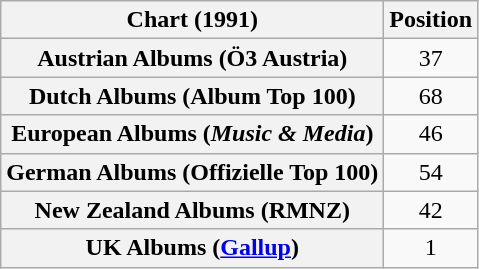<table class="wikitable sortable plainrowheaders" style="text-align:center">
<tr>
<th scope="col">Chart (1991)</th>
<th scope="col">Position</th>
</tr>
<tr>
<th scope="row">Austrian Albums (Ö3 Austria)</th>
<td>37</td>
</tr>
<tr>
<th scope="row">Dutch Albums (Album Top 100)</th>
<td>68</td>
</tr>
<tr>
<th scope="row">European Albums (<em>Music & Media</em>)</th>
<td>46</td>
</tr>
<tr>
<th scope="row">German Albums (Offizielle Top 100)</th>
<td>54</td>
</tr>
<tr>
<th scope="row">New Zealand Albums (RMNZ)</th>
<td>42</td>
</tr>
<tr>
<th scope="row">UK Albums (<a href='#'>Gallup</a>)</th>
<td>1</td>
</tr>
</table>
